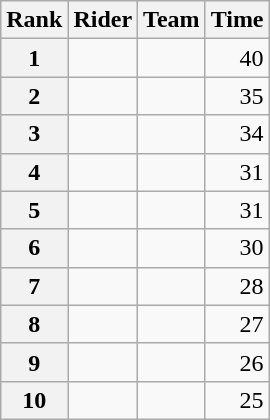<table class="wikitable" margin-bottom:0;">
<tr>
<th scope="col">Rank</th>
<th scope="col">Rider</th>
<th scope="col">Team</th>
<th scope="col">Time</th>
</tr>
<tr>
<th scope="row">1</th>
<td> </td>
<td></td>
<td align="right">40</td>
</tr>
<tr>
<th scope="row">2</th>
<td> </td>
<td></td>
<td align="right">35</td>
</tr>
<tr>
<th scope="row">3</th>
<td></td>
<td></td>
<td align="right">34</td>
</tr>
<tr>
<th scope="row">4</th>
<td></td>
<td></td>
<td align="right">31</td>
</tr>
<tr>
<th scope="row">5</th>
<td></td>
<td></td>
<td align="right">31</td>
</tr>
<tr>
<th scope="row">6</th>
<td></td>
<td></td>
<td align="right">30</td>
</tr>
<tr>
<th scope="row">7</th>
<td> </td>
<td></td>
<td align="right">28</td>
</tr>
<tr>
<th scope="row">8</th>
<td></td>
<td></td>
<td align="right">27</td>
</tr>
<tr>
<th scope="row">9</th>
<td> </td>
<td></td>
<td align="right">26</td>
</tr>
<tr>
<th scope="row">10</th>
<td></td>
<td></td>
<td align="right">25</td>
</tr>
</table>
